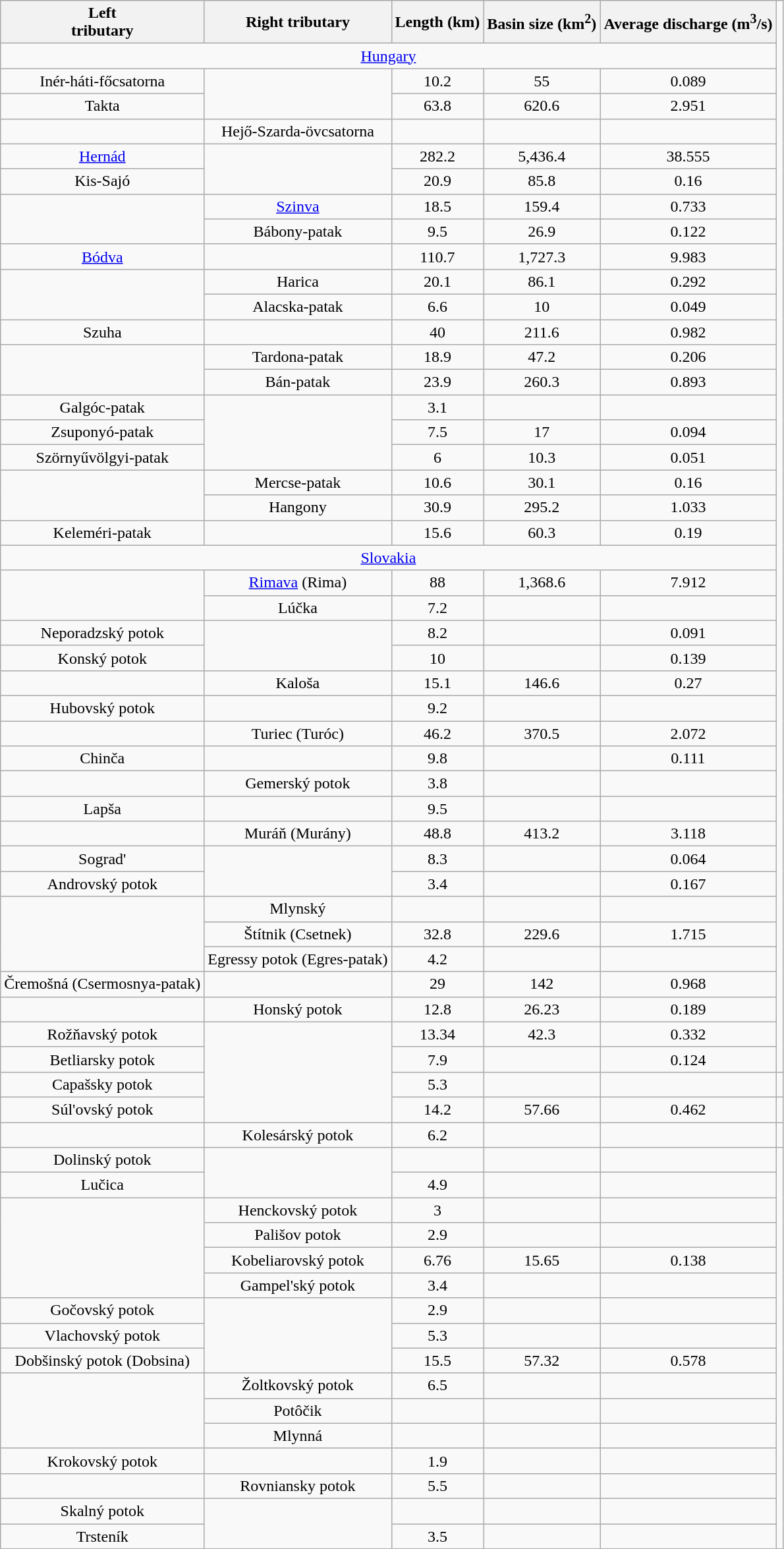<table class="wikitable" style="text-align:center;">
<tr>
<th>Left<br>tributary</th>
<th>Right tributary</th>
<th>Length (km)</th>
<th>Basin size (km<sup>2</sup>)</th>
<th>Average discharge (m<sup>3</sup>/s)</th>
</tr>
<tr>
<td colspan="5"><a href='#'>Hungary</a> </td>
</tr>
<tr>
<td>Inér-háti-főcsatorna</td>
<td rowspan="2"></td>
<td>10.2</td>
<td>55</td>
<td>0.089</td>
</tr>
<tr>
<td>Takta</td>
<td>63.8</td>
<td>620.6</td>
<td>2.951</td>
</tr>
<tr>
<td></td>
<td>Hejő-Szarda-övcsatorna</td>
<td></td>
<td></td>
<td></td>
</tr>
<tr>
<td><a href='#'>Hernád</a></td>
<td rowspan="2"></td>
<td>282.2</td>
<td>5,436.4</td>
<td>38.555</td>
</tr>
<tr>
<td>Kis-Sajó</td>
<td>20.9</td>
<td>85.8</td>
<td>0.16</td>
</tr>
<tr>
<td rowspan="2"></td>
<td><a href='#'>Szinva</a></td>
<td>18.5</td>
<td>159.4</td>
<td>0.733</td>
</tr>
<tr>
<td>Bábony-patak</td>
<td>9.5</td>
<td>26.9</td>
<td>0.122</td>
</tr>
<tr>
<td><a href='#'>Bódva</a></td>
<td></td>
<td>110.7</td>
<td>1,727.3</td>
<td>9.983</td>
</tr>
<tr>
<td rowspan="2"></td>
<td>Harica</td>
<td>20.1</td>
<td>86.1</td>
<td>0.292</td>
</tr>
<tr>
<td>Alacska-patak</td>
<td>6.6</td>
<td>10</td>
<td>0.049</td>
</tr>
<tr>
<td>Szuha</td>
<td></td>
<td>40</td>
<td>211.6</td>
<td>0.982</td>
</tr>
<tr>
<td rowspan="2"></td>
<td>Tardona-patak</td>
<td>18.9</td>
<td>47.2</td>
<td>0.206</td>
</tr>
<tr>
<td>Bán-patak</td>
<td>23.9</td>
<td>260.3</td>
<td>0.893</td>
</tr>
<tr>
<td>Galgóc-patak</td>
<td rowspan="3"></td>
<td>3.1</td>
<td></td>
<td></td>
</tr>
<tr>
<td>Zsuponyó-patak</td>
<td>7.5</td>
<td>17</td>
<td>0.094</td>
</tr>
<tr>
<td>Szörnyűvölgyi-patak</td>
<td>6</td>
<td>10.3</td>
<td>0.051</td>
</tr>
<tr>
<td rowspan="2"></td>
<td>Mercse-patak</td>
<td>10.6</td>
<td>30.1</td>
<td>0.16</td>
</tr>
<tr>
<td>Hangony</td>
<td>30.9</td>
<td>295.2</td>
<td>1.033</td>
</tr>
<tr>
<td>Keleméri-patak</td>
<td></td>
<td>15.6</td>
<td>60.3</td>
<td>0.19</td>
</tr>
<tr>
<td colspan="5"><a href='#'>Slovakia</a> </td>
</tr>
<tr>
<td rowspan="2"></td>
<td><a href='#'>Rimava</a> (Rima)</td>
<td>88</td>
<td>1,368.6</td>
<td>7.912</td>
</tr>
<tr>
<td>Lúčka</td>
<td>7.2</td>
<td></td>
<td></td>
</tr>
<tr>
<td>Neporadzský potok</td>
<td rowspan="2"></td>
<td>8.2</td>
<td></td>
<td>0.091</td>
</tr>
<tr>
<td>Konský potok</td>
<td>10</td>
<td></td>
<td>0.139</td>
</tr>
<tr>
<td></td>
<td>Kaloša</td>
<td>15.1</td>
<td>146.6</td>
<td>0.27</td>
</tr>
<tr>
<td>Hubovský potok</td>
<td></td>
<td>9.2</td>
<td></td>
<td></td>
</tr>
<tr>
<td></td>
<td>Turiec (Turóc)</td>
<td>46.2</td>
<td>370.5</td>
<td>2.072</td>
</tr>
<tr>
<td>Chinča</td>
<td></td>
<td>9.8</td>
<td></td>
<td>0.111</td>
</tr>
<tr>
<td></td>
<td>Gemerský potok</td>
<td>3.8</td>
<td></td>
<td></td>
</tr>
<tr>
<td>Lapša</td>
<td></td>
<td>9.5</td>
<td></td>
<td></td>
</tr>
<tr>
<td></td>
<td>Muráň (Murány)</td>
<td>48.8</td>
<td>413.2</td>
<td>3.118</td>
</tr>
<tr>
<td>Sograd'</td>
<td rowspan="2"></td>
<td>8.3</td>
<td></td>
<td>0.064</td>
</tr>
<tr>
<td>Androvský potok</td>
<td>3.4</td>
<td></td>
<td>0.167</td>
</tr>
<tr>
<td rowspan="3"></td>
<td>Mlynský</td>
<td></td>
<td></td>
<td></td>
</tr>
<tr>
<td>Štítnik (Csetnek)</td>
<td>32.8</td>
<td>229.6</td>
<td>1.715</td>
</tr>
<tr>
<td>Egressy potok (Egres-patak)</td>
<td>4.2</td>
<td></td>
<td></td>
</tr>
<tr>
<td>Čremošná (Csermosnya-patak)</td>
<td></td>
<td>29</td>
<td>142</td>
<td>0.968</td>
</tr>
<tr>
<td></td>
<td>Honský potok</td>
<td>12.8</td>
<td>26.23</td>
<td>0.189</td>
</tr>
<tr>
<td>Rožňavský potok</td>
<td rowspan="4"></td>
<td>13.34</td>
<td>42.3</td>
<td>0.332</td>
</tr>
<tr>
<td>Betliarsky potok</td>
<td>7.9</td>
<td></td>
<td>0.124</td>
</tr>
<tr>
<td>Capašsky potok</td>
<td>5.3</td>
<td></td>
<td></td>
<td></td>
</tr>
<tr>
<td>Súl'ovský potok</td>
<td>14.2</td>
<td>57.66</td>
<td>0.462</td>
</tr>
<tr>
<td></td>
<td>Kolesárský potok</td>
<td>6.2</td>
<td></td>
<td></td>
<td></td>
</tr>
<tr>
<td>Dolinský potok</td>
<td rowspan="2"></td>
<td></td>
<td></td>
<td></td>
</tr>
<tr>
<td>Lučica</td>
<td>4.9</td>
<td></td>
<td></td>
</tr>
<tr>
<td rowspan="4"></td>
<td>Henckovský potok</td>
<td>3</td>
<td></td>
<td></td>
</tr>
<tr>
<td>Pališov potok</td>
<td>2.9</td>
<td></td>
<td></td>
</tr>
<tr>
<td>Kobeliarovský potok</td>
<td>6.76</td>
<td>15.65</td>
<td>0.138</td>
</tr>
<tr>
<td>Gampel'ský potok</td>
<td>3.4</td>
<td></td>
<td></td>
</tr>
<tr>
<td>Gočovský potok</td>
<td rowspan="3"></td>
<td>2.9</td>
<td></td>
<td></td>
</tr>
<tr>
<td>Vlachovský potok</td>
<td>5.3</td>
<td></td>
<td></td>
</tr>
<tr>
<td>Dobšinský potok (Dobsina)</td>
<td>15.5</td>
<td>57.32</td>
<td>0.578</td>
</tr>
<tr>
<td rowspan="3"></td>
<td>Žoltkovský potok</td>
<td>6.5</td>
<td></td>
<td></td>
</tr>
<tr>
<td>Potôčik</td>
<td></td>
<td></td>
<td></td>
</tr>
<tr>
<td>Mlynná</td>
<td></td>
<td></td>
<td></td>
</tr>
<tr>
<td>Krokovský potok</td>
<td></td>
<td>1.9</td>
<td></td>
<td></td>
</tr>
<tr>
<td></td>
<td>Rovniansky potok</td>
<td>5.5</td>
<td></td>
<td></td>
</tr>
<tr>
<td>Skalný potok</td>
<td rowspan="2"></td>
<td></td>
<td></td>
<td></td>
</tr>
<tr>
<td>Trsteník</td>
<td>3.5</td>
<td></td>
<td></td>
</tr>
</table>
